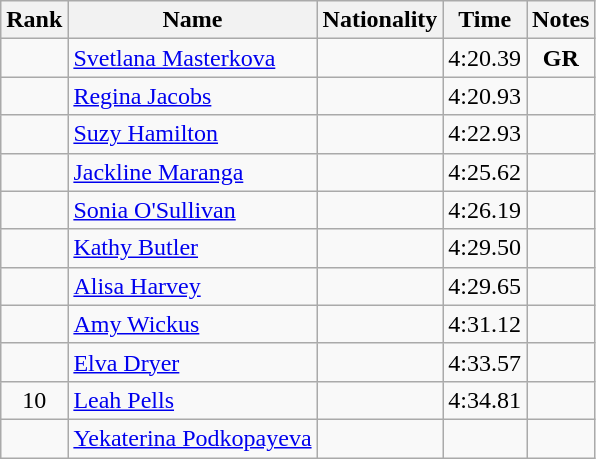<table class="wikitable sortable" style="text-align:center">
<tr>
<th>Rank</th>
<th>Name</th>
<th>Nationality</th>
<th>Time</th>
<th>Notes</th>
</tr>
<tr>
<td></td>
<td align=left><a href='#'>Svetlana Masterkova</a></td>
<td align=left></td>
<td>4:20.39</td>
<td><strong>GR</strong></td>
</tr>
<tr>
<td></td>
<td align=left><a href='#'>Regina Jacobs</a></td>
<td align=left></td>
<td>4:20.93</td>
<td></td>
</tr>
<tr>
<td></td>
<td align=left><a href='#'>Suzy Hamilton</a></td>
<td align=left></td>
<td>4:22.93</td>
<td></td>
</tr>
<tr>
<td></td>
<td align=left><a href='#'>Jackline Maranga</a></td>
<td align=left></td>
<td>4:25.62</td>
<td></td>
</tr>
<tr>
<td></td>
<td align=left><a href='#'>Sonia O'Sullivan</a></td>
<td align=left></td>
<td>4:26.19</td>
<td></td>
</tr>
<tr>
<td></td>
<td align=left><a href='#'>Kathy Butler</a></td>
<td align=left></td>
<td>4:29.50</td>
<td></td>
</tr>
<tr>
<td></td>
<td align=left><a href='#'>Alisa Harvey</a></td>
<td align=left></td>
<td>4:29.65</td>
<td></td>
</tr>
<tr>
<td></td>
<td align=left><a href='#'>Amy Wickus</a></td>
<td align=left></td>
<td>4:31.12</td>
<td></td>
</tr>
<tr>
<td></td>
<td align=left><a href='#'>Elva Dryer</a></td>
<td align=left></td>
<td>4:33.57</td>
<td></td>
</tr>
<tr>
<td>10</td>
<td align=left><a href='#'>Leah Pells</a></td>
<td align=left></td>
<td>4:34.81</td>
<td></td>
</tr>
<tr>
<td></td>
<td align=left><a href='#'>Yekaterina Podkopayeva</a></td>
<td align=left></td>
<td></td>
<td></td>
</tr>
</table>
